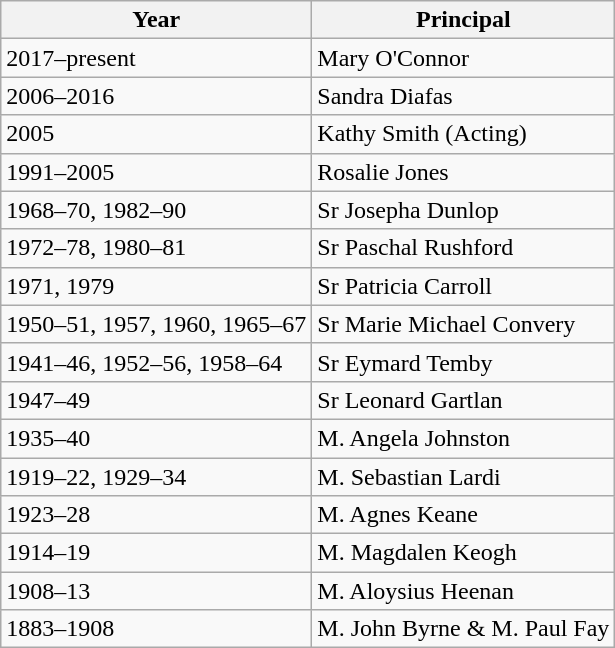<table class="wikitable">
<tr>
<th>Year</th>
<th>Principal</th>
</tr>
<tr>
<td>2017–present</td>
<td>Mary O'Connor</td>
</tr>
<tr>
<td>2006–2016</td>
<td>Sandra Diafas</td>
</tr>
<tr>
<td>2005</td>
<td>Kathy Smith (Acting)</td>
</tr>
<tr>
<td>1991–2005</td>
<td>Rosalie Jones</td>
</tr>
<tr>
<td>1968–70, 1982–90</td>
<td>Sr Josepha Dunlop</td>
</tr>
<tr>
<td>1972–78, 1980–81</td>
<td>Sr Paschal Rushford</td>
</tr>
<tr>
<td>1971, 1979</td>
<td>Sr Patricia Carroll</td>
</tr>
<tr>
<td>1950–51, 1957, 1960, 1965–67</td>
<td>Sr Marie Michael Convery</td>
</tr>
<tr>
<td>1941–46, 1952–56, 1958–64</td>
<td>Sr Eymard Temby</td>
</tr>
<tr>
<td>1947–49</td>
<td>Sr Leonard Gartlan</td>
</tr>
<tr>
<td>1935–40</td>
<td>M. Angela Johnston</td>
</tr>
<tr>
<td>1919–22, 1929–34</td>
<td>M. Sebastian Lardi</td>
</tr>
<tr>
<td>1923–28</td>
<td>M. Agnes Keane</td>
</tr>
<tr>
<td>1914–19</td>
<td>M. Magdalen Keogh</td>
</tr>
<tr>
<td>1908–13</td>
<td>M. Aloysius Heenan</td>
</tr>
<tr>
<td>1883–1908</td>
<td>M. John Byrne & M. Paul Fay</td>
</tr>
</table>
